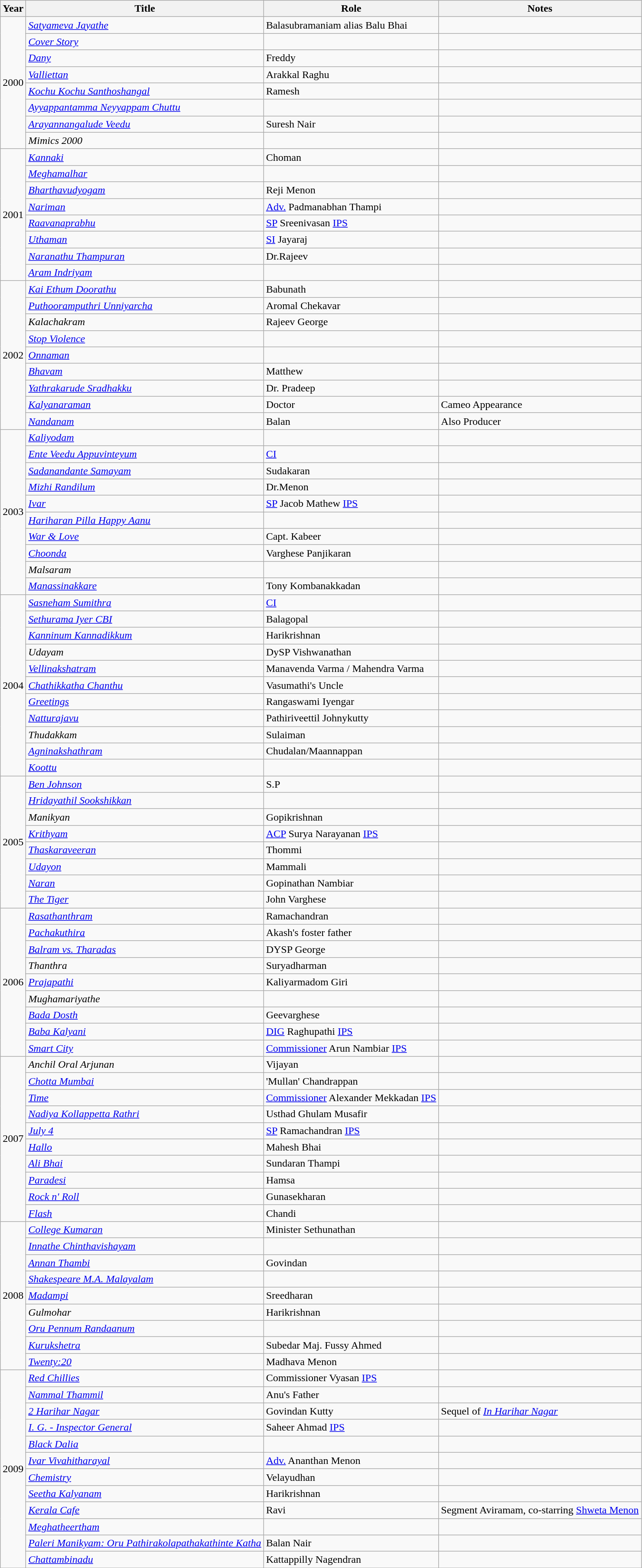<table class="wikitable sortable">
<tr>
<th>Year</th>
<th>Title</th>
<th>Role</th>
<th class="unsortable">Notes</th>
</tr>
<tr>
<td rowspan="8">2000</td>
<td><em><a href='#'>Satyameva Jayathe</a></em></td>
<td>Balasubramaniam alias Balu Bhai</td>
<td></td>
</tr>
<tr>
<td><em><a href='#'>Cover Story</a></em></td>
<td></td>
<td></td>
</tr>
<tr>
<td><em><a href='#'>Dany</a></em></td>
<td>Freddy</td>
<td></td>
</tr>
<tr>
<td><em><a href='#'>Valliettan</a></em></td>
<td>Arakkal Raghu</td>
<td></td>
</tr>
<tr>
<td><em><a href='#'>Kochu Kochu Santhoshangal</a></em></td>
<td>Ramesh</td>
<td></td>
</tr>
<tr>
<td><em><a href='#'>Ayyappantamma Neyyappam Chuttu</a></em></td>
<td></td>
<td></td>
</tr>
<tr>
<td><em><a href='#'>Arayannangalude Veedu</a></em></td>
<td>Suresh Nair</td>
<td></td>
</tr>
<tr>
<td><em>Mimics 2000</em></td>
<td></td>
<td></td>
</tr>
<tr>
<td rowspan="8">2001</td>
<td><a href='#'><em>Kannaki</em></a></td>
<td>Choman</td>
<td></td>
</tr>
<tr>
<td><em><a href='#'>Meghamalhar</a></em></td>
<td></td>
<td></td>
</tr>
<tr>
<td><em><a href='#'>Bharthavudyogam</a></em></td>
<td>Reji Menon</td>
<td></td>
</tr>
<tr>
<td><em><a href='#'>Nariman</a></em></td>
<td><a href='#'>Adv.</a> Padmanabhan Thampi</td>
<td></td>
</tr>
<tr>
<td><em><a href='#'>Raavanaprabhu</a></em></td>
<td><a href='#'>SP</a> Sreenivasan <a href='#'>IPS</a></td>
<td></td>
</tr>
<tr>
<td><em><a href='#'>Uthaman</a></em></td>
<td><a href='#'>SI</a> Jayaraj</td>
<td></td>
</tr>
<tr>
<td><em><a href='#'>Naranathu Thampuran</a></em></td>
<td>Dr.Rajeev</td>
<td></td>
</tr>
<tr>
<td><em><a href='#'>Aram Indriyam</a></em></td>
<td></td>
<td></td>
</tr>
<tr>
<td rowspan="9">2002</td>
<td><em><a href='#'>Kai Ethum Doorathu</a></em></td>
<td>Babunath</td>
<td></td>
</tr>
<tr>
<td><em><a href='#'>Puthooramputhri Unniyarcha</a></em></td>
<td>Aromal Chekavar</td>
<td></td>
</tr>
<tr>
<td><em>Kalachakram</em></td>
<td>Rajeev George</td>
<td></td>
</tr>
<tr>
<td><em><a href='#'>Stop Violence</a></em></td>
<td></td>
<td></td>
</tr>
<tr>
<td><em><a href='#'>Onnaman</a></em></td>
<td></td>
<td></td>
</tr>
<tr>
<td><em><a href='#'>Bhavam</a></em></td>
<td>Matthew</td>
<td></td>
</tr>
<tr>
<td><em><a href='#'>Yathrakarude Sradhakku</a></em></td>
<td>Dr. Pradeep</td>
<td></td>
</tr>
<tr>
<td><em><a href='#'>Kalyanaraman</a></em></td>
<td>Doctor</td>
<td>Cameo Appearance</td>
</tr>
<tr>
<td><em><a href='#'>Nandanam</a></em></td>
<td>Balan</td>
<td>Also Producer</td>
</tr>
<tr>
<td rowspan="10">2003</td>
<td><em><a href='#'>Kaliyodam</a></em></td>
<td></td>
<td></td>
</tr>
<tr>
<td><em><a href='#'>Ente Veedu Appuvinteyum</a></em></td>
<td><a href='#'>CI</a></td>
<td></td>
</tr>
<tr>
<td><em><a href='#'>Sadanandante Samayam</a></em></td>
<td>Sudakaran</td>
<td></td>
</tr>
<tr>
<td><em><a href='#'>Mizhi Randilum</a></em></td>
<td>Dr.Menon</td>
<td></td>
</tr>
<tr>
<td><em><a href='#'>Ivar</a></em></td>
<td><a href='#'>SP</a> Jacob Mathew <a href='#'>IPS</a></td>
<td></td>
</tr>
<tr>
<td><em><a href='#'>Hariharan Pilla Happy Aanu</a></em></td>
<td></td>
<td></td>
</tr>
<tr>
<td><em><a href='#'>War & Love</a></em></td>
<td>Capt. Kabeer</td>
<td></td>
</tr>
<tr>
<td><em><a href='#'>Choonda</a></em></td>
<td>Varghese Panjikaran</td>
<td></td>
</tr>
<tr>
<td><em>Malsaram</em></td>
<td></td>
<td></td>
</tr>
<tr>
<td><em><a href='#'>Manassinakkare</a></em></td>
<td>Tony Kombanakkadan</td>
<td></td>
</tr>
<tr>
<td rowspan="11">2004</td>
<td><em><a href='#'>Sasneham Sumithra</a></em></td>
<td><a href='#'>CI</a></td>
<td></td>
</tr>
<tr>
<td><em><a href='#'>Sethurama Iyer CBI</a></em></td>
<td>Balagopal</td>
<td></td>
</tr>
<tr>
<td><em><a href='#'>Kanninum Kannadikkum</a></em></td>
<td>Harikrishnan</td>
<td></td>
</tr>
<tr>
<td><em>Udayam</em></td>
<td>DySP Vishwanathan</td>
<td></td>
</tr>
<tr>
<td><em><a href='#'>Vellinakshatram</a></em></td>
<td>Manavenda Varma / Mahendra Varma</td>
<td></td>
</tr>
<tr>
<td><em><a href='#'>Chathikkatha Chanthu</a></em></td>
<td>Vasumathi's Uncle</td>
<td></td>
</tr>
<tr>
<td><em><a href='#'>Greetings</a></em></td>
<td>Rangaswami Iyengar</td>
<td></td>
</tr>
<tr>
<td><em><a href='#'>Natturajavu</a></em></td>
<td>Pathiriveettil Johnykutty</td>
<td></td>
</tr>
<tr>
<td><em>Thudakkam</em></td>
<td>Sulaiman</td>
<td></td>
</tr>
<tr>
<td><em><a href='#'>Agninakshathram</a></em></td>
<td>Chudalan/Maannappan</td>
<td></td>
</tr>
<tr>
<td><em><a href='#'>Koottu</a></em></td>
<td></td>
<td></td>
</tr>
<tr>
<td rowspan="8">2005</td>
<td><em><a href='#'>Ben Johnson</a></em></td>
<td>S.P</td>
<td></td>
</tr>
<tr>
<td><em><a href='#'>Hridayathil Sookshikkan</a></em></td>
<td></td>
<td></td>
</tr>
<tr>
<td><em>Manikyan</em></td>
<td>Gopikrishnan</td>
<td></td>
</tr>
<tr>
<td><em><a href='#'>Krithyam</a></em></td>
<td><a href='#'>ACP</a> Surya Narayanan <a href='#'>IPS</a></td>
<td></td>
</tr>
<tr>
<td><em><a href='#'>Thaskaraveeran</a></em></td>
<td>Thommi</td>
<td></td>
</tr>
<tr>
<td><em><a href='#'>Udayon</a></em></td>
<td>Mammali</td>
<td></td>
</tr>
<tr>
<td><em><a href='#'>Naran</a></em></td>
<td>Gopinathan Nambiar</td>
<td></td>
</tr>
<tr>
<td><em><a href='#'>The Tiger</a></em></td>
<td>John Varghese</td>
<td></td>
</tr>
<tr>
<td rowspan="9">2006</td>
<td><em><a href='#'>Rasathanthram</a></em></td>
<td>Ramachandran</td>
<td></td>
</tr>
<tr>
<td><em><a href='#'>Pachakuthira</a></em></td>
<td>Akash's foster father</td>
<td></td>
</tr>
<tr>
<td><em><a href='#'>Balram vs. Tharadas</a></em></td>
<td>DYSP George</td>
<td></td>
</tr>
<tr>
<td><em>Thanthra</em></td>
<td>Suryadharman</td>
<td></td>
</tr>
<tr>
<td><em><a href='#'>Prajapathi</a></em></td>
<td>Kaliyarmadom Giri</td>
<td></td>
</tr>
<tr>
<td><em>Mughamariyathe</em></td>
<td></td>
<td></td>
</tr>
<tr>
<td><em><a href='#'>Bada Dosth</a></em></td>
<td>Geevarghese</td>
<td></td>
</tr>
<tr>
<td><em><a href='#'>Baba Kalyani</a></em></td>
<td><a href='#'>DIG</a> Raghupathi <a href='#'>IPS</a></td>
<td></td>
</tr>
<tr>
<td><em><a href='#'>Smart City</a></em></td>
<td><a href='#'>Commissioner</a> Arun Nambiar <a href='#'>IPS</a></td>
<td></td>
</tr>
<tr>
<td rowspan="10">2007</td>
<td><em>Anchil Oral Arjunan</em></td>
<td>Vijayan</td>
<td></td>
</tr>
<tr>
<td><em><a href='#'>Chotta Mumbai</a></em></td>
<td>'Mullan' Chandrappan</td>
<td></td>
</tr>
<tr>
<td><em><a href='#'>Time</a></em></td>
<td><a href='#'>Commissioner</a> Alexander Mekkadan <a href='#'>IPS</a></td>
<td></td>
</tr>
<tr>
<td><em><a href='#'>Nadiya Kollappetta Rathri</a></em></td>
<td>Usthad Ghulam Musafir</td>
<td></td>
</tr>
<tr>
<td><em><a href='#'>July 4</a></em></td>
<td><a href='#'>SP</a> Ramachandran <a href='#'>IPS</a></td>
<td></td>
</tr>
<tr>
<td><em><a href='#'>Hallo</a></em></td>
<td>Mahesh Bhai</td>
<td></td>
</tr>
<tr>
<td><em><a href='#'>Ali Bhai</a></em></td>
<td>Sundaran Thampi</td>
<td></td>
</tr>
<tr>
<td><em><a href='#'>Paradesi</a></em></td>
<td>Hamsa</td>
<td></td>
</tr>
<tr>
<td><em><a href='#'>Rock n' Roll</a></em></td>
<td>Gunasekharan</td>
<td></td>
</tr>
<tr>
<td><em><a href='#'>Flash</a></em></td>
<td>Chandi</td>
<td></td>
</tr>
<tr>
<td rowspan="9">2008</td>
<td><em><a href='#'>College Kumaran</a></em></td>
<td>Minister Sethunathan</td>
<td></td>
</tr>
<tr>
<td><em><a href='#'>Innathe Chinthavishayam</a></em></td>
<td></td>
<td></td>
</tr>
<tr>
<td><em><a href='#'>Annan Thambi</a></em></td>
<td>Govindan</td>
<td></td>
</tr>
<tr>
<td><em><a href='#'>Shakespeare M.A. Malayalam</a></em></td>
<td></td>
<td></td>
</tr>
<tr>
<td><em><a href='#'>Madampi</a></em></td>
<td>Sreedharan</td>
<td></td>
</tr>
<tr>
<td><em>Gulmohar</em></td>
<td>Harikrishnan</td>
<td></td>
</tr>
<tr>
<td><em><a href='#'>Oru Pennum Randaanum</a></em></td>
<td></td>
<td></td>
</tr>
<tr>
<td><em><a href='#'>Kurukshetra</a></em></td>
<td>Subedar Maj. Fussy Ahmed</td>
<td></td>
</tr>
<tr>
<td><em><a href='#'>Twenty:20</a></em></td>
<td>Madhava Menon</td>
<td></td>
</tr>
<tr>
<td rowspan="12">2009</td>
<td><em><a href='#'>Red Chillies</a></em></td>
<td>Commissioner Vyasan <a href='#'>IPS</a></td>
<td></td>
</tr>
<tr>
<td><em><a href='#'>Nammal Thammil</a></em></td>
<td>Anu's Father</td>
<td></td>
</tr>
<tr>
<td><em><a href='#'>2 Harihar Nagar</a></em></td>
<td>Govindan Kutty</td>
<td>Sequel of <em><a href='#'>In Harihar Nagar</a></em></td>
</tr>
<tr>
<td><em><a href='#'>I. G. - Inspector General</a></em></td>
<td>Saheer Ahmad <a href='#'>IPS</a></td>
<td></td>
</tr>
<tr>
<td><em><a href='#'>Black Dalia</a></em></td>
<td></td>
<td></td>
</tr>
<tr>
<td><em><a href='#'>Ivar Vivahitharayal</a></em></td>
<td><a href='#'>Adv.</a> Ananthan Menon</td>
<td></td>
</tr>
<tr>
<td><em><a href='#'>Chemistry</a></em></td>
<td>Velayudhan</td>
<td></td>
</tr>
<tr>
<td><a href='#'><em>Seetha Kalyanam</em></a></td>
<td>Harikrishnan</td>
<td></td>
</tr>
<tr>
<td><em><a href='#'>Kerala Cafe</a></em></td>
<td>Ravi</td>
<td>Segment Aviramam, co-starring <a href='#'>Shweta Menon</a></td>
</tr>
<tr>
<td><em><a href='#'>Meghatheertham</a></em></td>
<td></td>
<td></td>
</tr>
<tr>
<td><em><a href='#'>Paleri Manikyam: Oru Pathirakolapathakathinte Katha</a></em></td>
<td>Balan Nair</td>
<td></td>
</tr>
<tr>
<td><em><a href='#'>Chattambinadu</a></em></td>
<td>Kattappilly Nagendran</td>
<td></td>
</tr>
<tr>
</tr>
</table>
